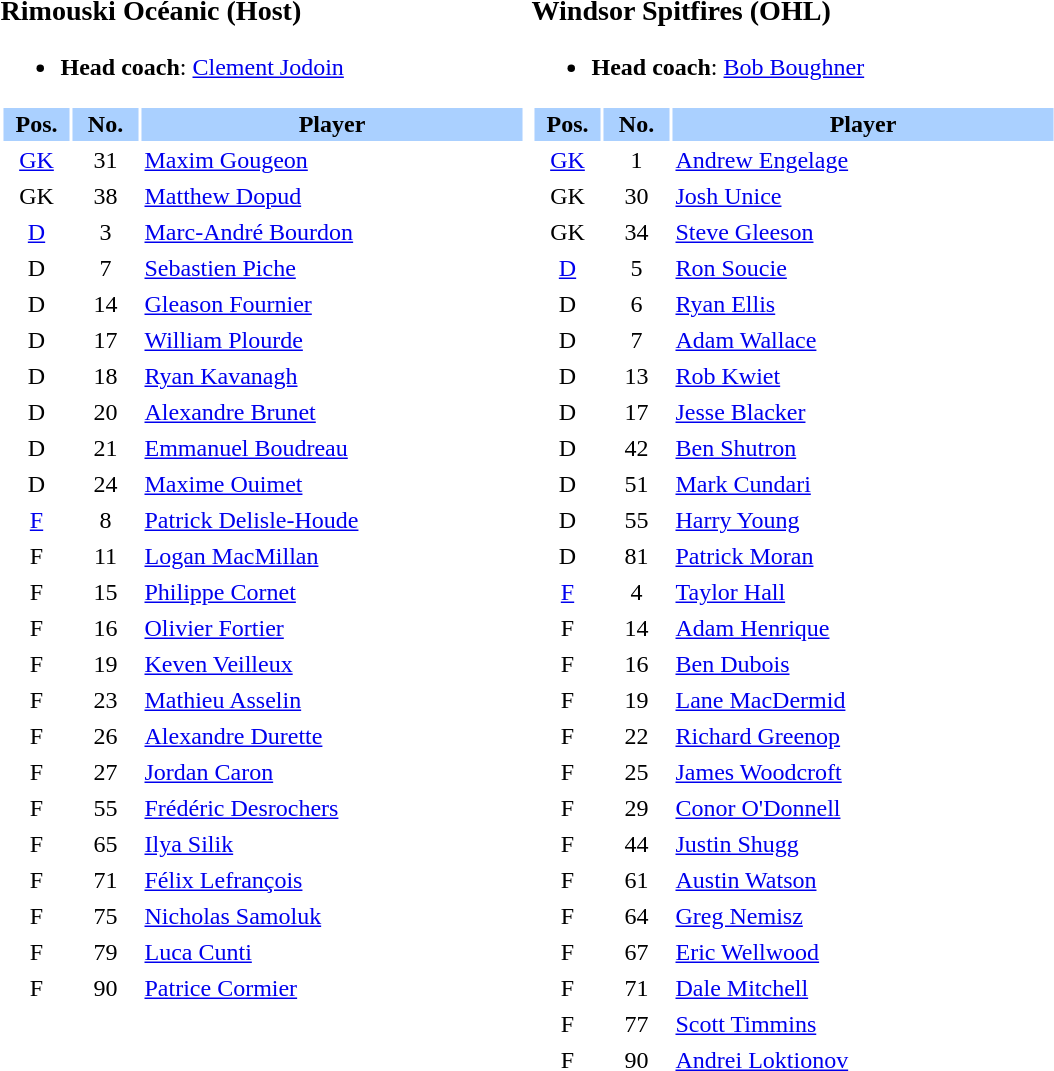<table>
<tr>
<td valign=top><br><h3>Rimouski Océanic (Host)</h3><ul><li><strong>Head coach</strong>: <a href='#'>Clement Jodoin</a></li></ul><table border="0" cellspacing="2" cellpadding="2">
<tr bgcolor=AAD0FF>
<th width=40>Pos.</th>
<th width=40>No.</th>
<th width=250>Player</th>
</tr>
<tr>
<td style="text-align:center;"><a href='#'>GK</a></td>
<td style="text-align:center;">31</td>
<td><a href='#'>Maxim Gougeon</a></td>
</tr>
<tr>
<td style="text-align:center;">GK</td>
<td style="text-align:center;">38</td>
<td><a href='#'>Matthew Dopud</a></td>
</tr>
<tr>
<td style="text-align:center;"><a href='#'>D</a></td>
<td style="text-align:center;">3</td>
<td><a href='#'>Marc-André Bourdon</a></td>
</tr>
<tr>
<td style="text-align:center;">D</td>
<td style="text-align:center;">7</td>
<td><a href='#'>Sebastien Piche</a></td>
</tr>
<tr>
<td style="text-align:center;">D</td>
<td style="text-align:center;">14</td>
<td><a href='#'>Gleason Fournier</a></td>
</tr>
<tr>
<td style="text-align:center;">D</td>
<td style="text-align:center;">17</td>
<td><a href='#'>William Plourde</a></td>
</tr>
<tr>
<td style="text-align:center;">D</td>
<td style="text-align:center;">18</td>
<td><a href='#'>Ryan Kavanagh</a></td>
</tr>
<tr>
<td style="text-align:center;">D</td>
<td style="text-align:center;">20</td>
<td><a href='#'>Alexandre Brunet</a></td>
</tr>
<tr>
<td style="text-align:center;">D</td>
<td style="text-align:center;">21</td>
<td><a href='#'>Emmanuel Boudreau</a></td>
</tr>
<tr>
<td style="text-align:center;">D</td>
<td style="text-align:center;">24</td>
<td><a href='#'>Maxime Ouimet</a></td>
</tr>
<tr>
<td style="text-align:center;"><a href='#'>F</a></td>
<td style="text-align:center;">8</td>
<td><a href='#'>Patrick Delisle-Houde</a></td>
</tr>
<tr>
<td style="text-align:center;">F</td>
<td style="text-align:center;">11</td>
<td><a href='#'>Logan MacMillan</a></td>
</tr>
<tr>
<td style="text-align:center;">F</td>
<td style="text-align:center;">15</td>
<td><a href='#'>Philippe Cornet</a></td>
</tr>
<tr>
<td style="text-align:center;">F</td>
<td style="text-align:center;">16</td>
<td><a href='#'>Olivier Fortier</a></td>
</tr>
<tr>
<td style="text-align:center;">F</td>
<td style="text-align:center;">19</td>
<td><a href='#'>Keven Veilleux</a></td>
</tr>
<tr>
<td style="text-align:center;">F</td>
<td style="text-align:center;">23</td>
<td><a href='#'>Mathieu Asselin</a></td>
</tr>
<tr>
<td style="text-align:center;">F</td>
<td style="text-align:center;">26</td>
<td><a href='#'>Alexandre Durette</a></td>
</tr>
<tr>
<td style="text-align:center;">F</td>
<td style="text-align:center;">27</td>
<td><a href='#'>Jordan Caron</a></td>
</tr>
<tr>
<td style="text-align:center;">F</td>
<td style="text-align:center;">55</td>
<td><a href='#'>Frédéric Desrochers</a></td>
</tr>
<tr>
<td style="text-align:center;">F</td>
<td style="text-align:center;">65</td>
<td><a href='#'>Ilya Silik</a></td>
</tr>
<tr>
<td style="text-align:center;">F</td>
<td style="text-align:center;">71</td>
<td><a href='#'>Félix Lefrançois</a></td>
</tr>
<tr>
<td style="text-align:center;">F</td>
<td style="text-align:center;">75</td>
<td><a href='#'>Nicholas Samoluk</a></td>
</tr>
<tr>
<td style="text-align:center;">F</td>
<td style="text-align:center;">79</td>
<td><a href='#'>Luca Cunti</a></td>
</tr>
<tr>
<td style="text-align:center;">F</td>
<td style="text-align:center;">90</td>
<td><a href='#'>Patrice Cormier</a></td>
</tr>
</table>
</td>
<td valign=top><br><h3>Windsor Spitfires (OHL)</h3><ul><li><strong>Head coach</strong>: <a href='#'>Bob Boughner</a></li></ul><table border="0" cellspacing="2" cellpadding="2">
<tr bgcolor=AAD0FF>
<th width=40>Pos.</th>
<th width=40>No.</th>
<th width=250>Player</th>
</tr>
<tr>
<td style="text-align:center;"><a href='#'>GK</a></td>
<td style="text-align:center;">1</td>
<td><a href='#'>Andrew Engelage</a></td>
</tr>
<tr>
<td style="text-align:center;">GK</td>
<td style="text-align:center;">30</td>
<td><a href='#'>Josh Unice</a></td>
</tr>
<tr>
<td style="text-align:center;">GK</td>
<td style="text-align:center;">34</td>
<td><a href='#'>Steve Gleeson</a></td>
</tr>
<tr>
<td style="text-align:center;"><a href='#'>D</a></td>
<td style="text-align:center;">5</td>
<td><a href='#'>Ron Soucie</a></td>
</tr>
<tr>
<td style="text-align:center;">D</td>
<td style="text-align:center;">6</td>
<td><a href='#'>Ryan Ellis</a></td>
</tr>
<tr>
<td style="text-align:center;">D</td>
<td style="text-align:center;">7</td>
<td><a href='#'>Adam Wallace</a></td>
</tr>
<tr>
<td style="text-align:center;">D</td>
<td style="text-align:center;">13</td>
<td><a href='#'>Rob Kwiet</a></td>
</tr>
<tr>
<td style="text-align:center;">D</td>
<td style="text-align:center;">17</td>
<td><a href='#'>Jesse Blacker</a></td>
</tr>
<tr>
<td style="text-align:center;">D</td>
<td style="text-align:center;">42</td>
<td><a href='#'>Ben Shutron</a></td>
</tr>
<tr>
<td style="text-align:center;">D</td>
<td style="text-align:center;">51</td>
<td><a href='#'>Mark Cundari</a></td>
</tr>
<tr>
<td style="text-align:center;">D</td>
<td style="text-align:center;">55</td>
<td><a href='#'>Harry Young</a></td>
</tr>
<tr>
<td style="text-align:center;">D</td>
<td style="text-align:center;">81</td>
<td><a href='#'>Patrick Moran</a></td>
</tr>
<tr>
<td style="text-align:center;"><a href='#'>F</a></td>
<td style="text-align:center;">4</td>
<td><a href='#'>Taylor Hall</a></td>
</tr>
<tr>
<td style="text-align:center;">F</td>
<td style="text-align:center;">14</td>
<td><a href='#'>Adam Henrique</a></td>
</tr>
<tr>
<td style="text-align:center;">F</td>
<td style="text-align:center;">16</td>
<td><a href='#'>Ben Dubois</a></td>
</tr>
<tr>
<td style="text-align:center;">F</td>
<td style="text-align:center;">19</td>
<td><a href='#'>Lane MacDermid</a></td>
</tr>
<tr>
<td style="text-align:center;">F</td>
<td style="text-align:center;">22</td>
<td><a href='#'>Richard Greenop</a></td>
</tr>
<tr>
<td style="text-align:center;">F</td>
<td style="text-align:center;">25</td>
<td><a href='#'>James Woodcroft</a></td>
</tr>
<tr>
<td style="text-align:center;">F</td>
<td style="text-align:center;">29</td>
<td><a href='#'>Conor O'Donnell</a></td>
</tr>
<tr>
<td style="text-align:center;">F</td>
<td style="text-align:center;">44</td>
<td><a href='#'>Justin Shugg</a></td>
</tr>
<tr>
<td style="text-align:center;">F</td>
<td style="text-align:center;">61</td>
<td><a href='#'>Austin Watson</a></td>
</tr>
<tr>
<td style="text-align:center;">F</td>
<td style="text-align:center;">64</td>
<td><a href='#'>Greg Nemisz</a></td>
</tr>
<tr>
<td style="text-align:center;">F</td>
<td style="text-align:center;">67</td>
<td><a href='#'>Eric Wellwood</a></td>
</tr>
<tr>
<td style="text-align:center;">F</td>
<td style="text-align:center;">71</td>
<td><a href='#'>Dale Mitchell</a></td>
</tr>
<tr>
<td style="text-align:center;">F</td>
<td style="text-align:center;">77</td>
<td><a href='#'>Scott Timmins</a></td>
</tr>
<tr>
<td style="text-align:center;">F</td>
<td style="text-align:center;">90</td>
<td><a href='#'>Andrei Loktionov</a></td>
</tr>
</table>
</td>
</tr>
</table>
